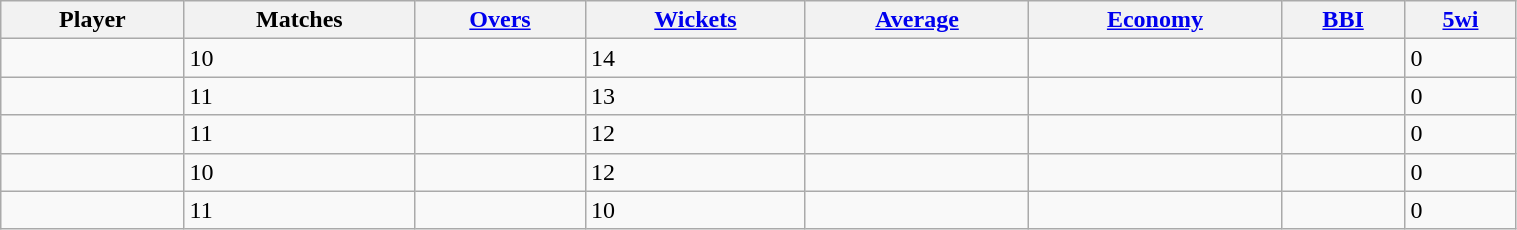<table class="wikitable sortable" style="width:80%;">
<tr>
<th>Player</th>
<th>Matches</th>
<th><a href='#'>Overs</a></th>
<th><a href='#'>Wickets</a></th>
<th><a href='#'>Average</a></th>
<th><a href='#'>Economy</a></th>
<th><a href='#'>BBI</a></th>
<th><a href='#'>5wi</a></th>
</tr>
<tr>
<td></td>
<td>10</td>
<td></td>
<td>14</td>
<td></td>
<td></td>
<td></td>
<td>0</td>
</tr>
<tr>
<td></td>
<td>11</td>
<td></td>
<td>13</td>
<td></td>
<td></td>
<td></td>
<td>0</td>
</tr>
<tr>
<td></td>
<td>11</td>
<td></td>
<td>12</td>
<td></td>
<td></td>
<td></td>
<td>0</td>
</tr>
<tr>
<td></td>
<td>10</td>
<td></td>
<td>12</td>
<td></td>
<td></td>
<td></td>
<td>0</td>
</tr>
<tr>
<td></td>
<td>11</td>
<td></td>
<td>10</td>
<td></td>
<td></td>
<td></td>
<td>0</td>
</tr>
</table>
